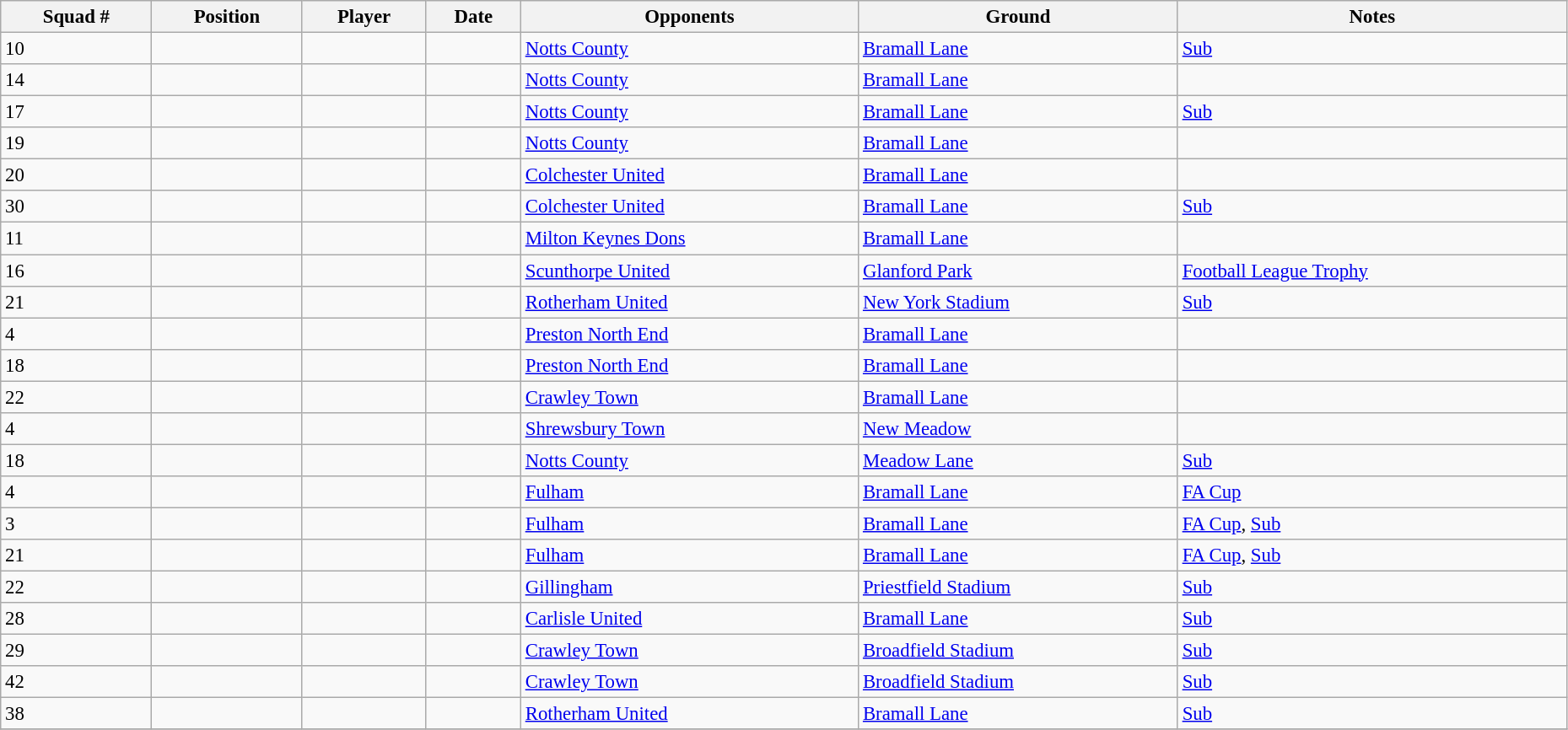<table width=98% class="wikitable sortable" style="text-align:center; font-size:95%; text-align:left">
<tr>
<th>Squad #</th>
<th>Position</th>
<th>Player</th>
<th>Date</th>
<th>Opponents</th>
<th>Ground</th>
<th>Notes</th>
</tr>
<tr>
<td>10</td>
<td></td>
<td></td>
<td></td>
<td><a href='#'>Notts County</a></td>
<td><a href='#'>Bramall Lane</a></td>
<td><a href='#'>Sub</a></td>
</tr>
<tr>
<td>14</td>
<td></td>
<td></td>
<td></td>
<td><a href='#'>Notts County</a></td>
<td><a href='#'>Bramall Lane</a></td>
<td></td>
</tr>
<tr>
<td>17</td>
<td></td>
<td></td>
<td></td>
<td><a href='#'>Notts County</a></td>
<td><a href='#'>Bramall Lane</a></td>
<td><a href='#'>Sub</a></td>
</tr>
<tr>
<td>19</td>
<td></td>
<td></td>
<td></td>
<td><a href='#'>Notts County</a></td>
<td><a href='#'>Bramall Lane</a></td>
<td></td>
</tr>
<tr>
<td>20</td>
<td></td>
<td></td>
<td></td>
<td><a href='#'>Colchester United</a></td>
<td><a href='#'>Bramall Lane</a></td>
<td></td>
</tr>
<tr>
<td>30</td>
<td></td>
<td></td>
<td></td>
<td><a href='#'>Colchester United</a></td>
<td><a href='#'>Bramall Lane</a></td>
<td><a href='#'>Sub</a></td>
</tr>
<tr>
<td>11</td>
<td></td>
<td></td>
<td></td>
<td><a href='#'>Milton Keynes Dons</a></td>
<td><a href='#'>Bramall Lane</a></td>
<td></td>
</tr>
<tr>
<td>16</td>
<td></td>
<td></td>
<td></td>
<td><a href='#'>Scunthorpe United</a></td>
<td><a href='#'>Glanford Park</a></td>
<td><a href='#'>Football League Trophy</a></td>
</tr>
<tr>
<td>21</td>
<td></td>
<td></td>
<td></td>
<td><a href='#'>Rotherham United</a></td>
<td><a href='#'>New York Stadium</a></td>
<td><a href='#'>Sub</a></td>
</tr>
<tr>
<td>4</td>
<td></td>
<td></td>
<td></td>
<td><a href='#'>Preston North End</a></td>
<td><a href='#'>Bramall Lane</a></td>
<td></td>
</tr>
<tr>
<td>18</td>
<td></td>
<td></td>
<td></td>
<td><a href='#'>Preston North End</a></td>
<td><a href='#'>Bramall Lane</a></td>
<td></td>
</tr>
<tr>
<td>22</td>
<td></td>
<td></td>
<td></td>
<td><a href='#'>Crawley Town</a></td>
<td><a href='#'>Bramall Lane</a></td>
<td></td>
</tr>
<tr>
<td>4</td>
<td></td>
<td></td>
<td></td>
<td><a href='#'>Shrewsbury Town</a></td>
<td><a href='#'>New Meadow</a></td>
<td></td>
</tr>
<tr>
<td>18</td>
<td></td>
<td></td>
<td></td>
<td><a href='#'>Notts County</a></td>
<td><a href='#'>Meadow Lane</a></td>
<td><a href='#'>Sub</a></td>
</tr>
<tr>
<td>4</td>
<td></td>
<td></td>
<td></td>
<td><a href='#'>Fulham</a></td>
<td><a href='#'>Bramall Lane</a></td>
<td><a href='#'>FA Cup</a></td>
</tr>
<tr>
<td>3</td>
<td></td>
<td></td>
<td></td>
<td><a href='#'>Fulham</a></td>
<td><a href='#'>Bramall Lane</a></td>
<td><a href='#'>FA Cup</a>, <a href='#'>Sub</a></td>
</tr>
<tr>
<td>21</td>
<td></td>
<td></td>
<td></td>
<td><a href='#'>Fulham</a></td>
<td><a href='#'>Bramall Lane</a></td>
<td><a href='#'>FA Cup</a>, <a href='#'>Sub</a></td>
</tr>
<tr>
<td>22</td>
<td></td>
<td></td>
<td></td>
<td><a href='#'>Gillingham</a></td>
<td><a href='#'>Priestfield Stadium</a></td>
<td><a href='#'>Sub</a></td>
</tr>
<tr>
<td>28</td>
<td></td>
<td></td>
<td></td>
<td><a href='#'>Carlisle United</a></td>
<td><a href='#'>Bramall Lane</a></td>
<td><a href='#'>Sub</a></td>
</tr>
<tr>
<td>29</td>
<td></td>
<td></td>
<td></td>
<td><a href='#'>Crawley Town</a></td>
<td><a href='#'>Broadfield Stadium</a></td>
<td><a href='#'>Sub</a></td>
</tr>
<tr>
<td>42</td>
<td></td>
<td></td>
<td></td>
<td><a href='#'>Crawley Town</a></td>
<td><a href='#'>Broadfield Stadium</a></td>
<td><a href='#'>Sub</a></td>
</tr>
<tr>
<td>38</td>
<td></td>
<td></td>
<td></td>
<td><a href='#'>Rotherham United</a></td>
<td><a href='#'>Bramall Lane</a></td>
<td><a href='#'>Sub</a></td>
</tr>
<tr>
</tr>
</table>
